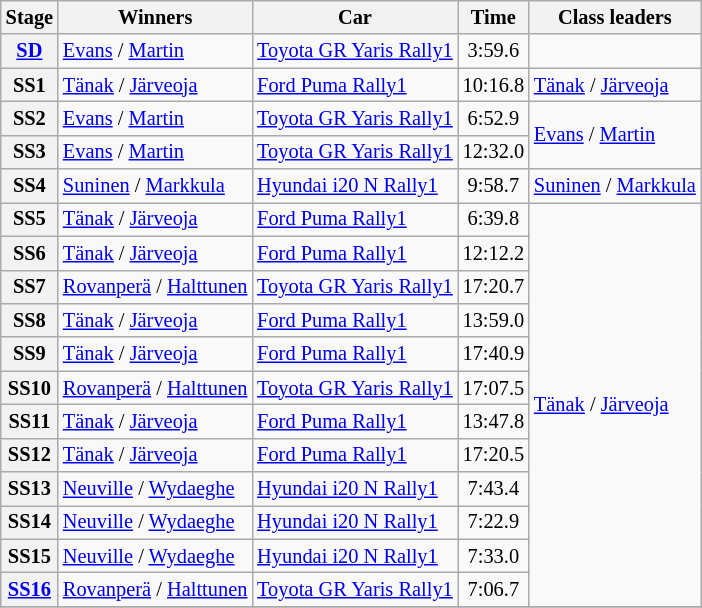<table class="wikitable" style="font-size:85%">
<tr>
<th>Stage</th>
<th>Winners</th>
<th>Car</th>
<th>Time</th>
<th>Class leaders</th>
</tr>
<tr>
<th><a href='#'>SD</a></th>
<td><a href='#'>Evans</a> / <a href='#'>Martin</a></td>
<td><a href='#'>Toyota GR Yaris Rally1</a></td>
<td align="center">3:59.6</td>
<td></td>
</tr>
<tr>
<th>SS1</th>
<td><a href='#'>Tänak</a> / <a href='#'>Järveoja</a></td>
<td><a href='#'>Ford Puma Rally1</a></td>
<td align="center">10:16.8</td>
<td><a href='#'>Tänak</a> / <a href='#'>Järveoja</a></td>
</tr>
<tr>
<th>SS2</th>
<td><a href='#'>Evans</a> / <a href='#'>Martin</a></td>
<td><a href='#'>Toyota GR Yaris Rally1</a></td>
<td align="center">6:52.9</td>
<td rowspan="2"><a href='#'>Evans</a> / <a href='#'>Martin</a></td>
</tr>
<tr>
<th>SS3</th>
<td><a href='#'>Evans</a> / <a href='#'>Martin</a></td>
<td><a href='#'>Toyota GR Yaris Rally1</a></td>
<td align="center">12:32.0</td>
</tr>
<tr>
<th>SS4</th>
<td><a href='#'>Suninen</a> / <a href='#'>Markkula</a></td>
<td><a href='#'>Hyundai i20 N Rally1</a></td>
<td align="center">9:58.7</td>
<td><a href='#'>Suninen</a> / <a href='#'>Markkula</a></td>
</tr>
<tr>
<th>SS5</th>
<td><a href='#'>Tänak</a> / <a href='#'>Järveoja</a></td>
<td><a href='#'>Ford Puma Rally1</a></td>
<td align="center">6:39.8</td>
<td rowspan="12"><a href='#'>Tänak</a> / <a href='#'>Järveoja</a></td>
</tr>
<tr>
<th>SS6</th>
<td><a href='#'>Tänak</a> / <a href='#'>Järveoja</a></td>
<td><a href='#'>Ford Puma Rally1</a></td>
<td align="center">12:12.2</td>
</tr>
<tr>
<th>SS7</th>
<td><a href='#'>Rovanperä</a> / <a href='#'>Halttunen</a></td>
<td><a href='#'>Toyota GR Yaris Rally1</a></td>
<td align="center">17:20.7</td>
</tr>
<tr>
<th>SS8</th>
<td><a href='#'>Tänak</a> / <a href='#'>Järveoja</a></td>
<td><a href='#'>Ford Puma Rally1</a></td>
<td align="center">13:59.0</td>
</tr>
<tr>
<th>SS9</th>
<td><a href='#'>Tänak</a> / <a href='#'>Järveoja</a></td>
<td><a href='#'>Ford Puma Rally1</a></td>
<td align="center">17:40.9</td>
</tr>
<tr>
<th>SS10</th>
<td><a href='#'>Rovanperä</a> / <a href='#'>Halttunen</a></td>
<td><a href='#'>Toyota GR Yaris Rally1</a></td>
<td align="center">17:07.5</td>
</tr>
<tr>
<th>SS11</th>
<td><a href='#'>Tänak</a> / <a href='#'>Järveoja</a></td>
<td><a href='#'>Ford Puma Rally1</a></td>
<td align="center">13:47.8</td>
</tr>
<tr>
<th>SS12</th>
<td><a href='#'>Tänak</a> / <a href='#'>Järveoja</a></td>
<td><a href='#'>Ford Puma Rally1</a></td>
<td align="center">17:20.5</td>
</tr>
<tr>
<th>SS13</th>
<td><a href='#'>Neuville</a> / <a href='#'>Wydaeghe</a></td>
<td><a href='#'>Hyundai i20 N Rally1</a></td>
<td align="center">7:43.4</td>
</tr>
<tr>
<th>SS14</th>
<td><a href='#'>Neuville</a> / <a href='#'>Wydaeghe</a></td>
<td><a href='#'>Hyundai i20 N Rally1</a></td>
<td align="center">7:22.9</td>
</tr>
<tr>
<th>SS15</th>
<td><a href='#'>Neuville</a> / <a href='#'>Wydaeghe</a></td>
<td><a href='#'>Hyundai i20 N Rally1</a></td>
<td align="center">7:33.0</td>
</tr>
<tr>
<th><a href='#'>SS16</a></th>
<td><a href='#'>Rovanperä</a> / <a href='#'>Halttunen</a></td>
<td><a href='#'>Toyota GR Yaris Rally1</a></td>
<td align="center">7:06.7</td>
</tr>
<tr>
</tr>
</table>
